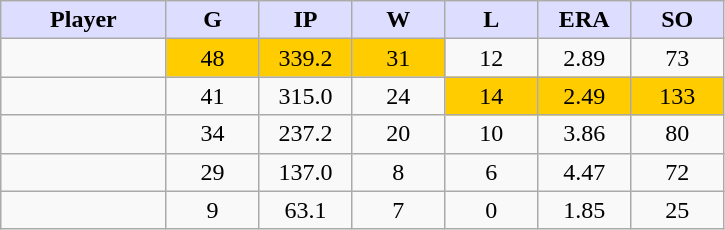<table class="wikitable sortable">
<tr>
<th style="background:#ddf; width:16%;">Player</th>
<th style="background:#ddf; width:9%;">G</th>
<th style="background:#ddf; width:9%;">IP</th>
<th style="background:#ddf; width:9%;">W</th>
<th style="background:#ddf; width:9%;">L</th>
<th style="background:#ddf; width:9%;">ERA</th>
<th style="background:#ddf; width:9%;">SO</th>
</tr>
<tr style="text-align:center;">
<td></td>
<td bgcolor=#ffcc00>48</td>
<td bgcolor=#ffcc00>339.2</td>
<td bgcolor=#ffcc00>31</td>
<td>12</td>
<td>2.89</td>
<td>73</td>
</tr>
<tr style="text-align:center;">
<td></td>
<td>41</td>
<td>315.0</td>
<td>24</td>
<td bgcolor=#ffcc00>14</td>
<td bgcolor=#ffcc00>2.49</td>
<td bgcolor=#ffcc00>133</td>
</tr>
<tr style="text-align:center;">
<td></td>
<td>34</td>
<td>237.2</td>
<td>20</td>
<td>10</td>
<td>3.86</td>
<td>80</td>
</tr>
<tr style="text-align:center;">
<td></td>
<td>29</td>
<td>137.0</td>
<td>8</td>
<td>6</td>
<td>4.47</td>
<td>72</td>
</tr>
<tr style="text-align:center;">
<td></td>
<td>9</td>
<td>63.1</td>
<td>7</td>
<td>0</td>
<td>1.85</td>
<td>25</td>
</tr>
</table>
